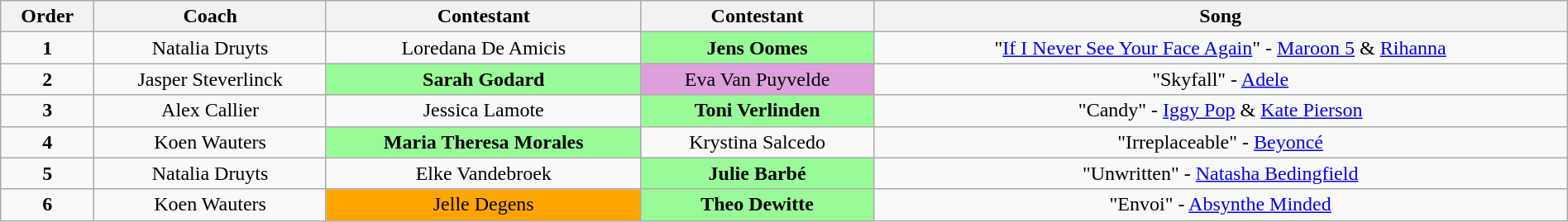<table class="wikitable sortable" style="text-align: center; width: 100%;">
<tr>
<th>Order</th>
<th>Coach</th>
<th>Contestant</th>
<th>Contestant</th>
<th>Song</th>
</tr>
<tr>
<td align="center"><strong>1</strong></td>
<td>Natalia Druyts</td>
<td>Loredana De Amicis</td>
<th style="background:palegreen">Jens Oomes</th>
<td>"<a href='#'>If I Never See Your Face Again</a>" - <a href='#'>Maroon 5</a> & <a href='#'>Rihanna</a></td>
</tr>
<tr>
<td align="center"><strong>2</strong></td>
<td>Jasper Steverlinck</td>
<th style="background:palegreen">Sarah Godard</th>
<td style="background:#DDA0DD">Eva Van Puyvelde</td>
<td>"Skyfall" - <a href='#'>Adele</a></td>
</tr>
<tr>
<td align="center"><strong>3</strong></td>
<td>Alex Callier</td>
<td>Jessica Lamote</td>
<th style="background:palegreen">Toni Verlinden</th>
<td>"Candy" - <a href='#'>Iggy Pop</a> & <a href='#'>Kate Pierson</a></td>
</tr>
<tr>
<td align="center"><strong>4</strong></td>
<td>Koen Wauters</td>
<th style="background:palegreen">Maria Theresa Morales</th>
<td>Krystina Salcedo</td>
<td>"Irreplaceable" - <a href='#'>Beyoncé</a></td>
</tr>
<tr>
<td align="center"><strong>5</strong></td>
<td>Natalia Druyts</td>
<td>Elke Vandebroek</td>
<th style="background:palegreen">Julie Barbé</th>
<td>"Unwritten" - <a href='#'>Natasha Bedingfield</a></td>
</tr>
<tr>
<td align="center"><strong>6</strong></td>
<td>Koen Wauters</td>
<td style="background:#FFA500">Jelle Degens</td>
<th style="background:palegreen">Theo Dewitte</th>
<td>"Envoi" - <a href='#'>Absynthe Minded</a></td>
</tr>
</table>
